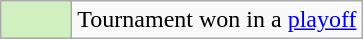<table class="wikitable">
<tr>
<td width=40px align=center style="background-color:#D0F0C0"></td>
<td>Tournament won in a <a href='#'>playoff</a></td>
</tr>
</table>
